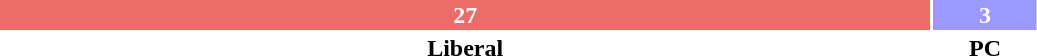<table style="width:55%; text-align:center;">
<tr style="color:white;">
<td style="background:#EA6D6A; width:90.00%;"><strong>27</strong></td>
<td style="background:#9999FF; width:10.00%;"><strong>3</strong></td>
</tr>
<tr>
<td><span><strong>Liberal</strong></span></td>
<td><span><strong>PC</strong></span></td>
</tr>
</table>
